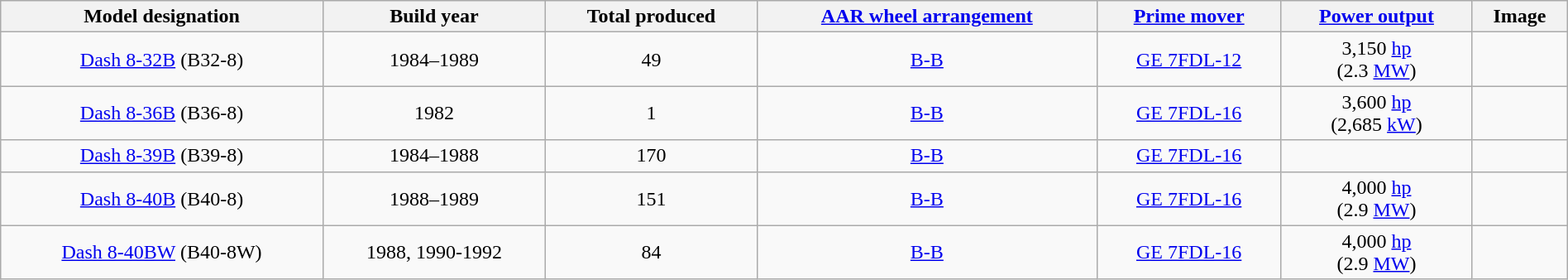<table class="wikitable sortable" style="width: 100%">
<tr>
<th>Model designation</th>
<th>Build year</th>
<th>Total produced</th>
<th class="unsortable"><a href='#'>AAR wheel arrangement</a></th>
<th><a href='#'>Prime mover</a></th>
<th><a href='#'>Power output</a></th>
<th class="unsortable">Image</th>
</tr>
<tr align = "center">
<td><a href='#'>Dash 8-32B</a> (B32-8)</td>
<td>1984–1989</td>
<td>49</td>
<td><a href='#'>B-B</a></td>
<td><a href='#'>GE 7FDL-12</a></td>
<td>3,150 <a href='#'>hp</a><br>(2.3 <a href='#'>MW</a>)</td>
<td></td>
</tr>
<tr align = "center">
<td><a href='#'>Dash 8-36B</a> (B36-8)</td>
<td>1982</td>
<td>1</td>
<td><a href='#'>B-B</a></td>
<td><a href='#'>GE 7FDL-16</a></td>
<td>3,600 <a href='#'>hp</a><br>(2,685 <a href='#'>kW</a>)</td>
<td></td>
</tr>
<tr align = "center">
<td><a href='#'>Dash 8-39B</a> (B39-8)</td>
<td>1984–1988</td>
<td>170</td>
<td><a href='#'>B-B</a></td>
<td><a href='#'>GE 7FDL-16</a></td>
<td></td>
<td></td>
</tr>
<tr align = "center">
<td><a href='#'>Dash 8-40B</a> (B40-8)</td>
<td>1988–1989</td>
<td>151</td>
<td><a href='#'>B-B</a></td>
<td><a href='#'>GE 7FDL-16</a></td>
<td>4,000 <a href='#'>hp</a><br>(2.9 <a href='#'>MW</a>)</td>
<td></td>
</tr>
<tr align = "center">
<td><a href='#'>Dash 8-40BW</a> (B40-8W)</td>
<td>1988, 1990-1992</td>
<td>84</td>
<td><a href='#'>B-B</a></td>
<td><a href='#'>GE 7FDL-16</a></td>
<td>4,000 <a href='#'>hp</a><br>(2.9 <a href='#'>MW</a>)</td>
<td></td>
</tr>
</table>
